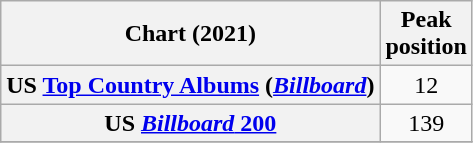<table class="wikitable sortable plainrowheaders" style="text-align:center;">
<tr>
<th scope="col">Chart (2021)</th>
<th scope="col">Peak<br>position</th>
</tr>
<tr>
<th scope="row">US <a href='#'>Top Country Albums</a> (<em><a href='#'>Billboard</a></em>)</th>
<td>12</td>
</tr>
<tr>
<th scope="row">US <a href='#'><em>Billboard</em> 200</a></th>
<td>139</td>
</tr>
<tr>
</tr>
</table>
